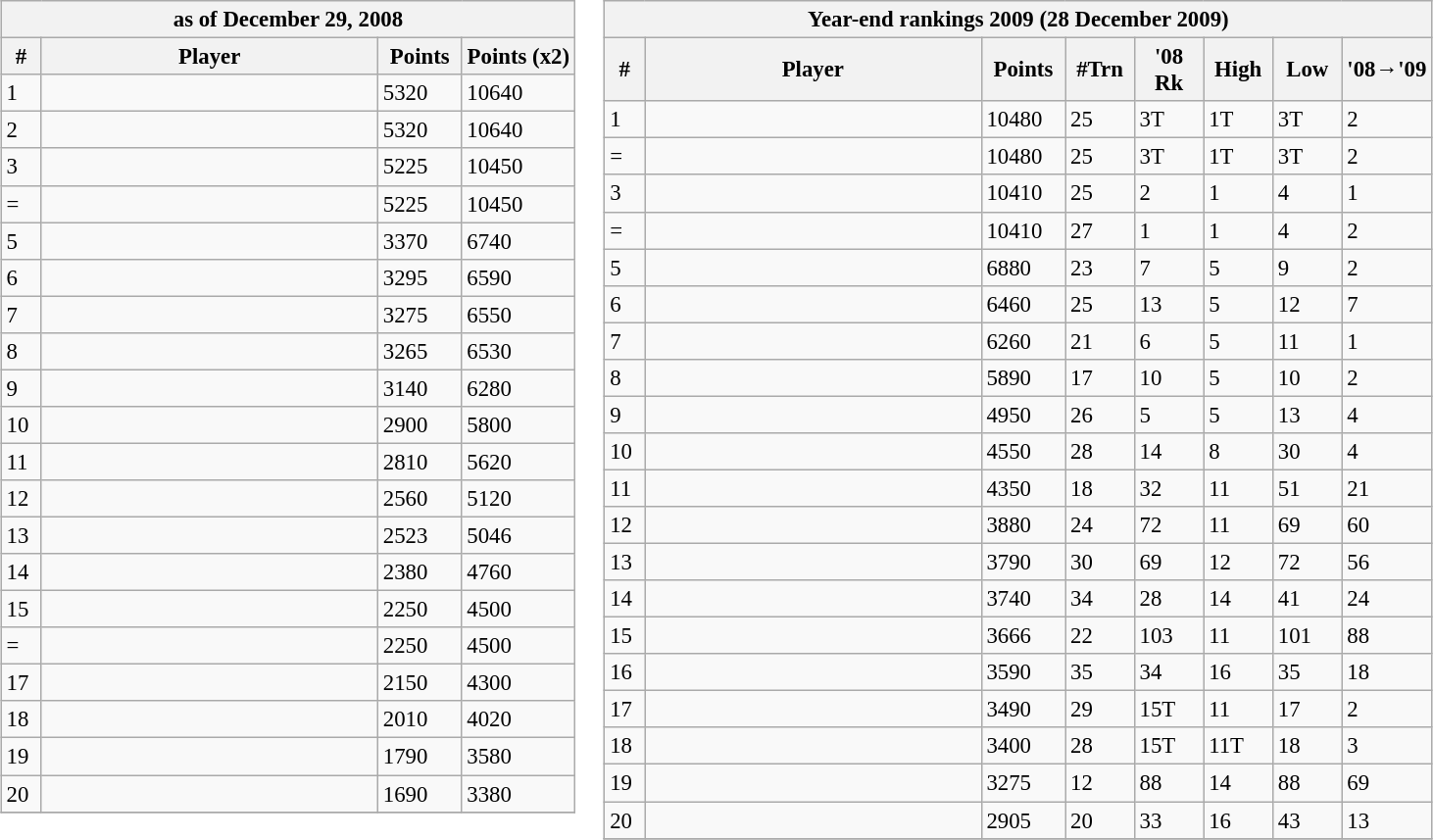<table>
<tr valign="top" align="center">
<td><br><table class="wikitable" style="font-size:95%">
<tr>
<th colspan="4">as of December 29, 2008</th>
</tr>
<tr>
<th width="20">#</th>
<th width="222">Player</th>
<th width="50">Points</th>
<th width="70">Points (x2)</th>
</tr>
<tr>
<td>1</td>
<td align="left"></td>
<td>5320</td>
<td>10640</td>
</tr>
<tr>
<td>2</td>
<td align="left"></td>
<td>5320</td>
<td>10640</td>
</tr>
<tr>
<td>3</td>
<td align="left"></td>
<td>5225</td>
<td>10450</td>
</tr>
<tr>
<td>=</td>
<td align="left"></td>
<td>5225</td>
<td>10450</td>
</tr>
<tr>
<td>5</td>
<td align="left"></td>
<td>3370</td>
<td>6740</td>
</tr>
<tr>
<td>6</td>
<td align="left"></td>
<td>3295</td>
<td>6590</td>
</tr>
<tr>
<td>7</td>
<td align="left"></td>
<td>3275</td>
<td>6550</td>
</tr>
<tr>
<td>8</td>
<td align="left"></td>
<td>3265</td>
<td>6530</td>
</tr>
<tr>
<td>9</td>
<td align="left"></td>
<td>3140</td>
<td>6280</td>
</tr>
<tr>
<td>10</td>
<td align="left"></td>
<td>2900</td>
<td>5800</td>
</tr>
<tr>
<td>11</td>
<td align="left"></td>
<td>2810</td>
<td>5620</td>
</tr>
<tr>
<td>12</td>
<td align="left"></td>
<td>2560</td>
<td>5120</td>
</tr>
<tr>
<td>13</td>
<td align="left"></td>
<td>2523</td>
<td>5046</td>
</tr>
<tr>
<td>14</td>
<td align="left"></td>
<td>2380</td>
<td>4760</td>
</tr>
<tr>
<td>15</td>
<td align="left"></td>
<td>2250</td>
<td>4500</td>
</tr>
<tr>
<td>=</td>
<td align="left"></td>
<td>2250</td>
<td>4500</td>
</tr>
<tr>
<td>17</td>
<td align="left"></td>
<td>2150</td>
<td>4300</td>
</tr>
<tr>
<td>18</td>
<td align="left"></td>
<td>2010</td>
<td>4020</td>
</tr>
<tr>
<td>19</td>
<td align="left"></td>
<td>1790</td>
<td>3580</td>
</tr>
<tr>
<td>20</td>
<td align="left"></td>
<td>1690</td>
<td>3380</td>
</tr>
<tr>
</tr>
</table>
</td>
<td><br><table class="wikitable" style="font-size:95%">
<tr>
<th colspan="8">Year-end rankings 2009 (28 December 2009)</th>
</tr>
<tr>
<th width="20">#</th>
<th width="222">Player</th>
<th width="50">Points</th>
<th width="40">#Trn</th>
<th width="40">'08 Rk</th>
<th width="40">High</th>
<th width="40">Low</th>
<th width="50">'08→'09</th>
</tr>
<tr>
<td>1</td>
<td align="left"></td>
<td>10480</td>
<td>25</td>
<td>3T</td>
<td>1T</td>
<td>3T</td>
<td> 2</td>
</tr>
<tr>
<td>=</td>
<td align="left"></td>
<td>10480</td>
<td>25</td>
<td>3T</td>
<td>1T</td>
<td>3T</td>
<td> 2</td>
</tr>
<tr>
<td>3</td>
<td align="left"></td>
<td>10410</td>
<td>25</td>
<td>2</td>
<td>1</td>
<td>4</td>
<td> 1</td>
</tr>
<tr>
<td>=</td>
<td align="left"></td>
<td>10410</td>
<td>27</td>
<td>1</td>
<td>1</td>
<td>4</td>
<td> 2</td>
</tr>
<tr>
<td>5</td>
<td align="left"></td>
<td>6880</td>
<td>23</td>
<td>7</td>
<td>5</td>
<td>9</td>
<td> 2</td>
</tr>
<tr>
<td>6</td>
<td align="left"></td>
<td>6460</td>
<td>25</td>
<td>13</td>
<td>5</td>
<td>12</td>
<td> 7</td>
</tr>
<tr>
<td>7</td>
<td align="left"></td>
<td>6260</td>
<td>21</td>
<td>6</td>
<td>5</td>
<td>11</td>
<td> 1</td>
</tr>
<tr>
<td>8</td>
<td align="left"></td>
<td>5890</td>
<td>17</td>
<td>10</td>
<td>5</td>
<td>10</td>
<td> 2</td>
</tr>
<tr>
<td>9</td>
<td align="left"></td>
<td>4950</td>
<td>26</td>
<td>5</td>
<td>5</td>
<td>13</td>
<td> 4</td>
</tr>
<tr>
<td>10</td>
<td align="left"></td>
<td>4550</td>
<td>28</td>
<td>14</td>
<td>8</td>
<td>30</td>
<td> 4</td>
</tr>
<tr>
<td>11</td>
<td align="left"></td>
<td>4350</td>
<td>18</td>
<td>32</td>
<td>11</td>
<td>51</td>
<td> 21</td>
</tr>
<tr>
<td>12</td>
<td align="left"></td>
<td>3880</td>
<td>24</td>
<td>72</td>
<td>11</td>
<td>69</td>
<td> 60</td>
</tr>
<tr>
<td>13</td>
<td align="left"></td>
<td>3790</td>
<td>30</td>
<td>69</td>
<td>12</td>
<td>72</td>
<td> 56</td>
</tr>
<tr>
<td>14</td>
<td align="left"></td>
<td>3740</td>
<td>34</td>
<td>28</td>
<td>14</td>
<td>41</td>
<td> 24</td>
</tr>
<tr>
<td>15</td>
<td align="left"></td>
<td>3666</td>
<td>22</td>
<td>103</td>
<td>11</td>
<td>101</td>
<td> 88</td>
</tr>
<tr>
<td>16</td>
<td align="left"></td>
<td>3590</td>
<td>35</td>
<td>34</td>
<td>16</td>
<td>35</td>
<td> 18</td>
</tr>
<tr>
<td>17</td>
<td align="left"></td>
<td>3490</td>
<td>29</td>
<td>15T</td>
<td>11</td>
<td>17</td>
<td> 2</td>
</tr>
<tr>
<td>18</td>
<td align="left"></td>
<td>3400</td>
<td>28</td>
<td>15T</td>
<td>11T</td>
<td>18</td>
<td> 3</td>
</tr>
<tr>
<td>19</td>
<td align="left"></td>
<td>3275</td>
<td>12</td>
<td>88</td>
<td>14</td>
<td>88</td>
<td> 69</td>
</tr>
<tr>
<td>20</td>
<td align="left"></td>
<td>2905</td>
<td>20</td>
<td>33</td>
<td>16</td>
<td>43</td>
<td> 13</td>
</tr>
<tr>
</tr>
</table>
</td>
<td></td>
</tr>
<tr>
</tr>
</table>
